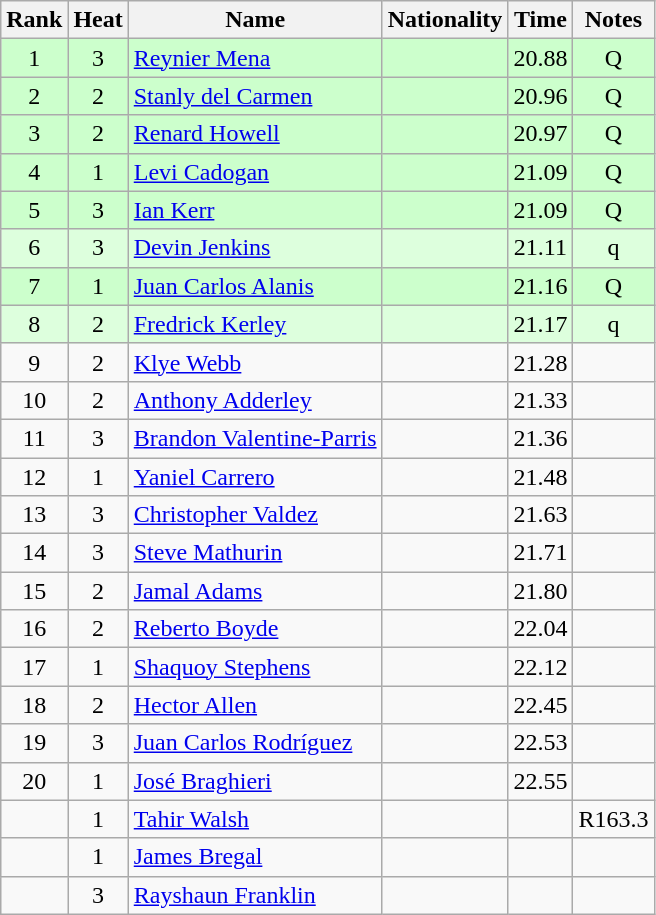<table class="wikitable sortable" style="text-align:center">
<tr>
<th>Rank</th>
<th>Heat</th>
<th>Name</th>
<th>Nationality</th>
<th>Time</th>
<th>Notes</th>
</tr>
<tr bgcolor=ccffcc>
<td>1</td>
<td>3</td>
<td align=left><a href='#'>Reynier Mena</a></td>
<td align=left></td>
<td>20.88</td>
<td>Q</td>
</tr>
<tr bgcolor=ccffcc>
<td>2</td>
<td>2</td>
<td align=left><a href='#'>Stanly del Carmen</a></td>
<td align=left></td>
<td>20.96</td>
<td>Q</td>
</tr>
<tr bgcolor=ccffcc>
<td>3</td>
<td>2</td>
<td align=left><a href='#'>Renard Howell</a></td>
<td align=left></td>
<td>20.97</td>
<td>Q</td>
</tr>
<tr bgcolor=ccffcc>
<td>4</td>
<td>1</td>
<td align=left><a href='#'>Levi Cadogan</a></td>
<td align=left></td>
<td>21.09</td>
<td>Q</td>
</tr>
<tr bgcolor=ccffcc>
<td>5</td>
<td>3</td>
<td align=left><a href='#'>Ian Kerr</a></td>
<td align=left></td>
<td>21.09</td>
<td>Q</td>
</tr>
<tr bgcolor=ddffdd>
<td>6</td>
<td>3</td>
<td align=left><a href='#'>Devin Jenkins</a></td>
<td align=left></td>
<td>21.11</td>
<td>q</td>
</tr>
<tr bgcolor=ccffcc>
<td>7</td>
<td>1</td>
<td align=left><a href='#'>Juan Carlos Alanis</a></td>
<td align=left></td>
<td>21.16</td>
<td>Q</td>
</tr>
<tr bgcolor=ddffdd>
<td>8</td>
<td>2</td>
<td align=left><a href='#'>Fredrick Kerley</a></td>
<td align=left></td>
<td>21.17</td>
<td>q</td>
</tr>
<tr>
<td>9</td>
<td>2</td>
<td align=left><a href='#'>Klye Webb</a></td>
<td align=left></td>
<td>21.28</td>
<td></td>
</tr>
<tr>
<td>10</td>
<td>2</td>
<td align=left><a href='#'>Anthony Adderley</a></td>
<td align=left></td>
<td>21.33</td>
<td></td>
</tr>
<tr>
<td>11</td>
<td>3</td>
<td align=left><a href='#'>Brandon Valentine-Parris</a></td>
<td align=left></td>
<td>21.36</td>
<td></td>
</tr>
<tr>
<td>12</td>
<td>1</td>
<td align=left><a href='#'>Yaniel Carrero</a></td>
<td align=left></td>
<td>21.48</td>
<td></td>
</tr>
<tr>
<td>13</td>
<td>3</td>
<td align=left><a href='#'>Christopher Valdez</a></td>
<td align=left></td>
<td>21.63</td>
<td></td>
</tr>
<tr>
<td>14</td>
<td>3</td>
<td align=left><a href='#'>Steve Mathurin</a></td>
<td align=left></td>
<td>21.71</td>
<td></td>
</tr>
<tr>
<td>15</td>
<td>2</td>
<td align=left><a href='#'>Jamal Adams</a></td>
<td align=left></td>
<td>21.80</td>
<td></td>
</tr>
<tr>
<td>16</td>
<td>2</td>
<td align=left><a href='#'>Reberto Boyde</a></td>
<td align=left></td>
<td>22.04</td>
<td></td>
</tr>
<tr>
<td>17</td>
<td>1</td>
<td align=left><a href='#'>Shaquoy Stephens</a></td>
<td align=left></td>
<td>22.12</td>
<td></td>
</tr>
<tr>
<td>18</td>
<td>2</td>
<td align=left><a href='#'>Hector Allen</a></td>
<td align=left></td>
<td>22.45</td>
<td></td>
</tr>
<tr>
<td>19</td>
<td>3</td>
<td align=left><a href='#'>Juan Carlos Rodríguez</a></td>
<td align=left></td>
<td>22.53</td>
<td></td>
</tr>
<tr>
<td>20</td>
<td>1</td>
<td align=left><a href='#'>José Braghieri</a></td>
<td align=left></td>
<td>22.55</td>
<td></td>
</tr>
<tr>
<td></td>
<td>1</td>
<td align=left><a href='#'>Tahir Walsh</a></td>
<td align=left></td>
<td></td>
<td>R163.3</td>
</tr>
<tr>
<td></td>
<td>1</td>
<td align=left><a href='#'>James Bregal</a></td>
<td align=left></td>
<td></td>
<td></td>
</tr>
<tr>
<td></td>
<td>3</td>
<td align=left><a href='#'>Rayshaun Franklin</a></td>
<td align=left></td>
<td></td>
<td></td>
</tr>
</table>
